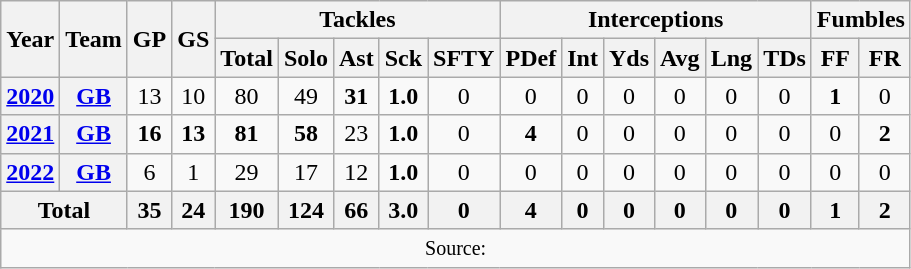<table class="wikitable" style="text-align: center;">
<tr>
<th rowspan=2>Year</th>
<th rowspan=2>Team</th>
<th rowspan=2>GP</th>
<th rowspan=2>GS</th>
<th colspan=5>Tackles</th>
<th colspan=6>Interceptions</th>
<th colspan=2>Fumbles</th>
</tr>
<tr>
<th>Total</th>
<th>Solo</th>
<th>Ast</th>
<th>Sck</th>
<th>SFTY</th>
<th>PDef</th>
<th>Int</th>
<th>Yds</th>
<th>Avg</th>
<th>Lng</th>
<th>TDs</th>
<th>FF</th>
<th>FR</th>
</tr>
<tr>
<th><a href='#'>2020</a></th>
<th><a href='#'>GB</a></th>
<td>13</td>
<td>10</td>
<td>80</td>
<td>49</td>
<td><strong>31</strong></td>
<td><strong>1.0</strong></td>
<td>0</td>
<td>0</td>
<td>0</td>
<td>0</td>
<td>0</td>
<td>0</td>
<td>0</td>
<td><strong>1</strong></td>
<td>0</td>
</tr>
<tr>
<th><a href='#'>2021</a></th>
<th><a href='#'>GB</a></th>
<td><strong>16</strong></td>
<td><strong>13</strong></td>
<td><strong>81</strong></td>
<td><strong>58</strong></td>
<td>23</td>
<td><strong>1.0</strong></td>
<td>0</td>
<td><strong>4</strong></td>
<td>0</td>
<td>0</td>
<td>0</td>
<td>0</td>
<td>0</td>
<td>0</td>
<td><strong>2</strong></td>
</tr>
<tr>
<th><a href='#'>2022</a></th>
<th><a href='#'>GB</a></th>
<td>6</td>
<td>1</td>
<td>29</td>
<td>17</td>
<td>12</td>
<td><strong>1.0</strong></td>
<td>0</td>
<td>0</td>
<td>0</td>
<td>0</td>
<td>0</td>
<td>0</td>
<td>0</td>
<td>0</td>
<td>0</td>
</tr>
<tr>
<th colspan="2">Total</th>
<th>35</th>
<th>24</th>
<th>190</th>
<th>124</th>
<th>66</th>
<th>3.0</th>
<th>0</th>
<th>4</th>
<th>0</th>
<th>0</th>
<th>0</th>
<th>0</th>
<th>0</th>
<th>1</th>
<th>2</th>
</tr>
<tr>
<td colspan="17"><small>Source: </small></td>
</tr>
</table>
